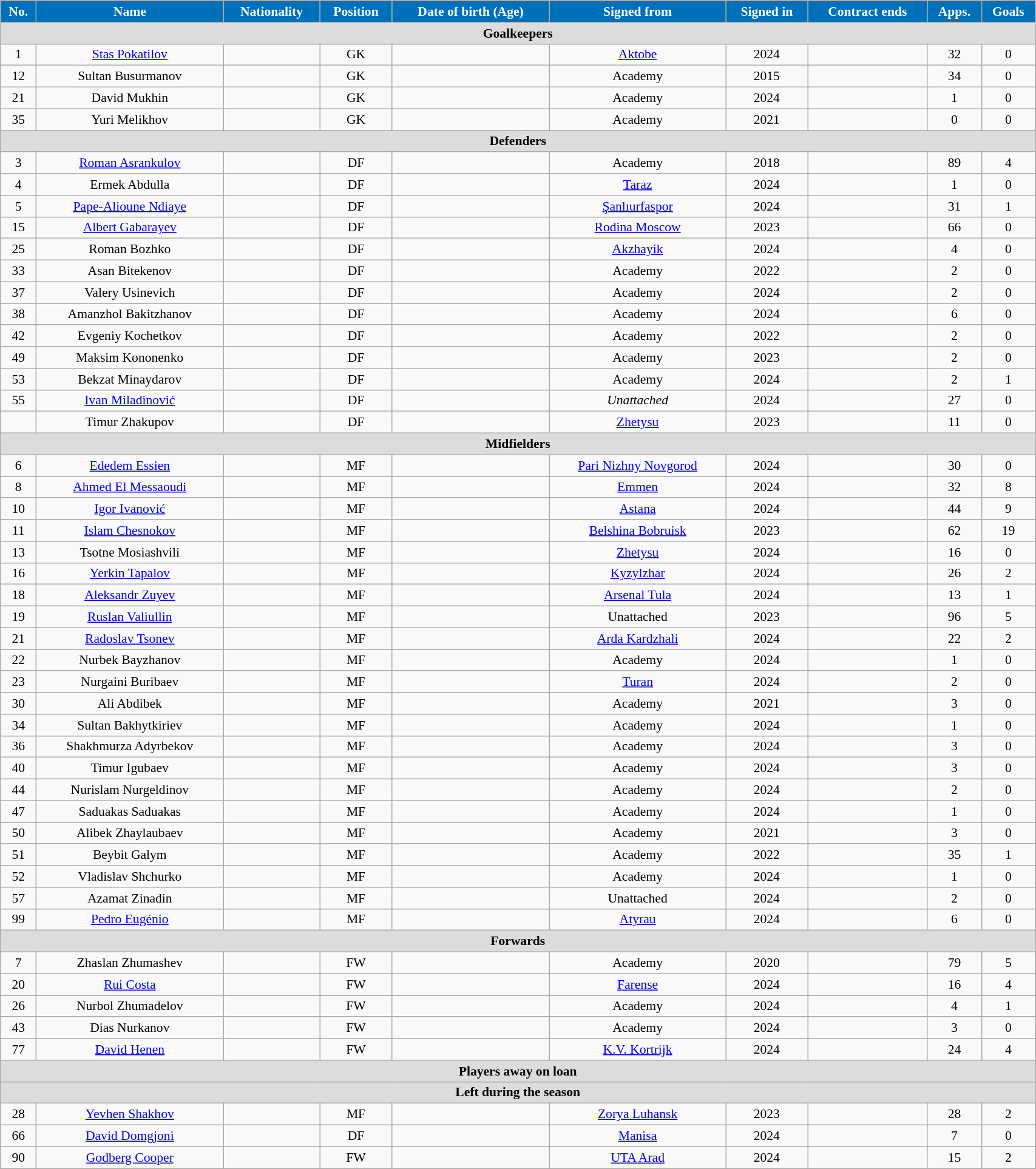<table class="wikitable"  style="text-align:center; font-size:90%; width:90%;">
<tr>
<th style="background:#0070B8; color:#FFFFFF; text-align:center;">No.</th>
<th style="background:#0070B8; color:#FFFFFF; text-align:center;">Name</th>
<th style="background:#0070B8; color:#FFFFFF; text-align:center;">Nationality</th>
<th style="background:#0070B8; color:#FFFFFF; text-align:center;">Position</th>
<th style="background:#0070B8; color:#FFFFFF; text-align:center;">Date of birth (Age)</th>
<th style="background:#0070B8; color:#FFFFFF; text-align:center;">Signed from</th>
<th style="background:#0070B8; color:#FFFFFF; text-align:center;">Signed in</th>
<th style="background:#0070B8; color:#FFFFFF; text-align:center;">Contract ends</th>
<th style="background:#0070B8; color:#FFFFFF; text-align:center;">Apps.</th>
<th style="background:#0070B8; color:#FFFFFF; text-align:center;">Goals</th>
</tr>
<tr>
<th colspan="11"  style="background:#dcdcdc; text-align:center;">Goalkeepers</th>
</tr>
<tr>
<td>1</td>
<td><a href='#'>Stas Pokatilov</a></td>
<td></td>
<td>GK</td>
<td></td>
<td><a href='#'>Aktobe</a></td>
<td>2024</td>
<td></td>
<td>32</td>
<td>0</td>
</tr>
<tr>
<td>12</td>
<td>Sultan Busurmanov</td>
<td></td>
<td>GK</td>
<td></td>
<td>Academy</td>
<td>2015</td>
<td></td>
<td>34</td>
<td>0</td>
</tr>
<tr>
<td>21</td>
<td>David Mukhin</td>
<td></td>
<td>GK</td>
<td></td>
<td>Academy</td>
<td>2024</td>
<td></td>
<td>1</td>
<td>0</td>
</tr>
<tr>
<td>35</td>
<td>Yuri Melikhov</td>
<td></td>
<td>GK</td>
<td></td>
<td>Academy</td>
<td>2021</td>
<td></td>
<td>0</td>
<td>0</td>
</tr>
<tr>
<th colspan="11"  style="background:#dcdcdc; text-align:center;">Defenders</th>
</tr>
<tr>
<td>3</td>
<td><a href='#'>Roman Asrankulov</a></td>
<td></td>
<td>DF</td>
<td></td>
<td>Academy</td>
<td>2018</td>
<td></td>
<td>89</td>
<td>4</td>
</tr>
<tr>
<td>4</td>
<td>Ermek Abdulla</td>
<td></td>
<td>DF</td>
<td></td>
<td><a href='#'>Taraz</a></td>
<td>2024</td>
<td></td>
<td>1</td>
<td>0</td>
</tr>
<tr>
<td>5</td>
<td><a href='#'>Pape-Alioune Ndiaye</a></td>
<td></td>
<td>DF</td>
<td></td>
<td><a href='#'>Şanlıurfaspor</a></td>
<td>2024</td>
<td></td>
<td>31</td>
<td>1</td>
</tr>
<tr>
<td>15</td>
<td><a href='#'>Albert Gabarayev</a></td>
<td></td>
<td>DF</td>
<td></td>
<td><a href='#'>Rodina Moscow</a></td>
<td>2023</td>
<td></td>
<td>66</td>
<td>0</td>
</tr>
<tr>
<td>25</td>
<td>Roman Bozhko</td>
<td></td>
<td>DF</td>
<td></td>
<td><a href='#'>Akzhayik</a></td>
<td>2024</td>
<td></td>
<td>4</td>
<td>0</td>
</tr>
<tr>
<td>33</td>
<td>Asan Bitekenov</td>
<td></td>
<td>DF</td>
<td></td>
<td>Academy</td>
<td>2022</td>
<td></td>
<td>2</td>
<td>0</td>
</tr>
<tr>
<td>37</td>
<td>Valery Usinevich</td>
<td></td>
<td>DF</td>
<td></td>
<td>Academy</td>
<td>2024</td>
<td></td>
<td>2</td>
<td>0</td>
</tr>
<tr>
<td>38</td>
<td>Amanzhol Bakitzhanov</td>
<td></td>
<td>DF</td>
<td></td>
<td>Academy</td>
<td>2024</td>
<td></td>
<td>6</td>
<td>0</td>
</tr>
<tr>
<td>42</td>
<td>Evgeniy Kochetkov</td>
<td></td>
<td>DF</td>
<td></td>
<td>Academy</td>
<td>2022</td>
<td></td>
<td>2</td>
<td>0</td>
</tr>
<tr>
<td>49</td>
<td>Maksim Kononenko</td>
<td></td>
<td>DF</td>
<td></td>
<td>Academy</td>
<td>2023</td>
<td></td>
<td>2</td>
<td>0</td>
</tr>
<tr>
<td>53</td>
<td>Bekzat Minaydarov</td>
<td></td>
<td>DF</td>
<td></td>
<td>Academy</td>
<td>2024</td>
<td></td>
<td>2</td>
<td>1</td>
</tr>
<tr>
<td>55</td>
<td><a href='#'>Ivan Miladinović</a></td>
<td></td>
<td>DF</td>
<td></td>
<td><em>Unattached</em></td>
<td>2024</td>
<td></td>
<td>27</td>
<td>0</td>
</tr>
<tr>
<td></td>
<td>Timur Zhakupov</td>
<td></td>
<td>DF</td>
<td></td>
<td><a href='#'>Zhetysu</a></td>
<td>2023</td>
<td></td>
<td>11</td>
<td>0</td>
</tr>
<tr>
<th colspan="11"  style="background:#dcdcdc; text-align:center;">Midfielders</th>
</tr>
<tr>
<td>6</td>
<td><a href='#'>Ededem Essien</a></td>
<td></td>
<td>MF</td>
<td></td>
<td><a href='#'>Pari Nizhny Novgorod</a></td>
<td>2024</td>
<td></td>
<td>30</td>
<td>0</td>
</tr>
<tr>
<td>8</td>
<td><a href='#'>Ahmed El Messaoudi</a></td>
<td></td>
<td>MF</td>
<td></td>
<td><a href='#'>Emmen</a></td>
<td>2024</td>
<td></td>
<td>32</td>
<td>8</td>
</tr>
<tr>
<td>10</td>
<td><a href='#'>Igor Ivanović</a></td>
<td></td>
<td>MF</td>
<td></td>
<td><a href='#'>Astana</a></td>
<td>2024</td>
<td></td>
<td>44</td>
<td>9</td>
</tr>
<tr>
<td>11</td>
<td><a href='#'>Islam Chesnokov</a></td>
<td></td>
<td>MF</td>
<td></td>
<td><a href='#'>Belshina Bobruisk</a></td>
<td>2023</td>
<td></td>
<td>62</td>
<td>19</td>
</tr>
<tr>
<td>13</td>
<td>Tsotne Mosiashvili</td>
<td></td>
<td>MF</td>
<td></td>
<td><a href='#'>Zhetysu</a></td>
<td>2024</td>
<td></td>
<td>16</td>
<td>0</td>
</tr>
<tr>
<td>16</td>
<td><a href='#'>Yerkin Tapalov</a></td>
<td></td>
<td>MF</td>
<td></td>
<td><a href='#'>Kyzylzhar</a></td>
<td>2024</td>
<td></td>
<td>26</td>
<td>2</td>
</tr>
<tr>
<td>18</td>
<td><a href='#'>Aleksandr Zuyev</a></td>
<td></td>
<td>MF</td>
<td></td>
<td><a href='#'>Arsenal Tula</a></td>
<td>2024</td>
<td></td>
<td>13</td>
<td>1</td>
</tr>
<tr>
<td>19</td>
<td><a href='#'>Ruslan Valiullin</a></td>
<td></td>
<td>MF</td>
<td></td>
<td>Unattached</td>
<td>2023</td>
<td></td>
<td>96</td>
<td>5</td>
</tr>
<tr>
<td>21</td>
<td><a href='#'>Radoslav Tsonev</a></td>
<td></td>
<td>MF</td>
<td></td>
<td><a href='#'>Arda Kardzhali</a></td>
<td>2024</td>
<td></td>
<td>22</td>
<td>2</td>
</tr>
<tr>
<td>22</td>
<td>Nurbek Bayzhanov</td>
<td></td>
<td>MF</td>
<td></td>
<td>Academy</td>
<td>2024</td>
<td></td>
<td>1</td>
<td>0</td>
</tr>
<tr>
<td>23</td>
<td>Nurgaini Buribaev</td>
<td></td>
<td>MF</td>
<td></td>
<td><a href='#'>Turan</a></td>
<td>2024</td>
<td></td>
<td>2</td>
<td>0</td>
</tr>
<tr>
<td>30</td>
<td>Ali Abdibek</td>
<td></td>
<td>MF</td>
<td></td>
<td>Academy</td>
<td>2021</td>
<td></td>
<td>3</td>
<td>0</td>
</tr>
<tr>
<td>34</td>
<td>Sultan Bakhytkiriev</td>
<td></td>
<td>MF</td>
<td></td>
<td>Academy</td>
<td>2024</td>
<td></td>
<td>1</td>
<td>0</td>
</tr>
<tr>
<td>36</td>
<td>Shakhmurza Adyrbekov</td>
<td></td>
<td>MF</td>
<td></td>
<td>Academy</td>
<td>2024</td>
<td></td>
<td>3</td>
<td>0</td>
</tr>
<tr>
<td>40</td>
<td>Timur Igubaev</td>
<td></td>
<td>MF</td>
<td></td>
<td>Academy</td>
<td>2024</td>
<td></td>
<td>3</td>
<td>0</td>
</tr>
<tr>
<td>44</td>
<td>Nurislam Nurgeldinov</td>
<td></td>
<td>MF</td>
<td></td>
<td>Academy</td>
<td>2024</td>
<td></td>
<td>2</td>
<td>0</td>
</tr>
<tr>
<td>47</td>
<td>Saduakas Saduakas</td>
<td></td>
<td>MF</td>
<td></td>
<td>Academy</td>
<td>2024</td>
<td></td>
<td>1</td>
<td>0</td>
</tr>
<tr>
<td>50</td>
<td>Alibek Zhaylaubaev</td>
<td></td>
<td>MF</td>
<td></td>
<td>Academy</td>
<td>2021</td>
<td></td>
<td>3</td>
<td>0</td>
</tr>
<tr>
<td>51</td>
<td>Beybit Galym</td>
<td></td>
<td>MF</td>
<td></td>
<td>Academy</td>
<td>2022</td>
<td></td>
<td>35</td>
<td>1</td>
</tr>
<tr>
<td>52</td>
<td>Vladislav Shchurko</td>
<td></td>
<td>MF</td>
<td></td>
<td>Academy</td>
<td>2024</td>
<td></td>
<td>1</td>
<td>0</td>
</tr>
<tr>
<td>57</td>
<td>Azamat Zinadin</td>
<td></td>
<td>MF</td>
<td></td>
<td>Unattached</td>
<td>2024</td>
<td></td>
<td>2</td>
<td>0</td>
</tr>
<tr>
<td>99</td>
<td><a href='#'>Pedro Eugénio</a></td>
<td></td>
<td>MF</td>
<td></td>
<td><a href='#'>Atyrau</a></td>
<td>2024</td>
<td></td>
<td>6</td>
<td>0</td>
</tr>
<tr>
<th colspan="11"  style="background:#dcdcdc; text-align:center;">Forwards</th>
</tr>
<tr>
<td>7</td>
<td>Zhaslan Zhumashev</td>
<td></td>
<td>FW</td>
<td></td>
<td>Academy</td>
<td>2020</td>
<td></td>
<td>79</td>
<td>5</td>
</tr>
<tr>
<td>20</td>
<td><a href='#'>Rui Costa</a></td>
<td></td>
<td>FW</td>
<td></td>
<td><a href='#'>Farense</a></td>
<td>2024</td>
<td></td>
<td>16</td>
<td>4</td>
</tr>
<tr>
<td>26</td>
<td>Nurbol Zhumadelov</td>
<td></td>
<td>FW</td>
<td></td>
<td>Academy</td>
<td>2024</td>
<td></td>
<td>4</td>
<td>1</td>
</tr>
<tr>
<td>43</td>
<td>Dias Nurkanov</td>
<td></td>
<td>FW</td>
<td></td>
<td>Academy</td>
<td>2024</td>
<td></td>
<td>3</td>
<td>0</td>
</tr>
<tr>
<td>77</td>
<td><a href='#'>David Henen</a></td>
<td></td>
<td>FW</td>
<td></td>
<td><a href='#'>K.V. Kortrijk</a></td>
<td>2024</td>
<td></td>
<td>24</td>
<td>4</td>
</tr>
<tr>
<th colspan="11"  style="background:#dcdcdc; text-align:center;">Players away on loan</th>
</tr>
<tr>
<th colspan="11"  style="background:#dcdcdc; text-align:center;">Left during the season</th>
</tr>
<tr>
<td>28</td>
<td><a href='#'>Yevhen Shakhov</a></td>
<td></td>
<td>MF</td>
<td></td>
<td><a href='#'>Zorya Luhansk</a></td>
<td>2023</td>
<td></td>
<td>28</td>
<td>2</td>
</tr>
<tr>
<td>66</td>
<td><a href='#'>David Domgjoni</a></td>
<td></td>
<td>DF</td>
<td></td>
<td><a href='#'>Manisa</a></td>
<td>2024</td>
<td></td>
<td>7</td>
<td>0</td>
</tr>
<tr>
<td>90</td>
<td><a href='#'>Godberg Cooper</a></td>
<td></td>
<td>FW</td>
<td></td>
<td><a href='#'>UTA Arad</a></td>
<td>2024</td>
<td></td>
<td>15</td>
<td>2</td>
</tr>
</table>
